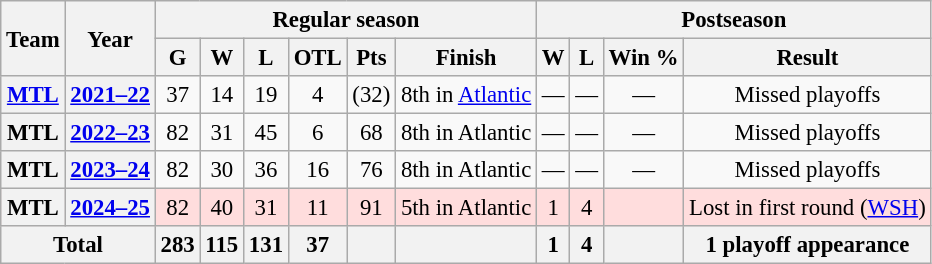<table class="wikitable" style="font-size:95%; text-align:center;">
<tr>
<th rowspan="2">Team</th>
<th rowspan="2">Year</th>
<th colspan="6">Regular season</th>
<th colspan="5">Postseason</th>
</tr>
<tr>
<th>G</th>
<th>W</th>
<th>L</th>
<th>OTL</th>
<th>Pts</th>
<th>Finish</th>
<th>W</th>
<th>L</th>
<th>Win %</th>
<th>Result</th>
</tr>
<tr>
<th><a href='#'>MTL</a></th>
<th><a href='#'>2021–22</a></th>
<td>37</td>
<td>14</td>
<td>19</td>
<td>4</td>
<td>(32)</td>
<td>8th in <a href='#'>Atlantic</a></td>
<td>—</td>
<td>—</td>
<td>—</td>
<td>Missed playoffs</td>
</tr>
<tr>
<th>MTL</th>
<th><a href='#'>2022–23</a></th>
<td>82</td>
<td>31</td>
<td>45</td>
<td>6</td>
<td>68</td>
<td>8th in Atlantic</td>
<td>—</td>
<td>—</td>
<td>—</td>
<td>Missed playoffs</td>
</tr>
<tr>
<th>MTL</th>
<th><a href='#'>2023–24</a></th>
<td>82</td>
<td>30</td>
<td>36</td>
<td>16</td>
<td>76</td>
<td>8th in Atlantic</td>
<td>—</td>
<td>—</td>
<td>—</td>
<td>Missed playoffs</td>
</tr>
<tr style="background:#fdd;">
<th>MTL</th>
<th><a href='#'>2024–25</a></th>
<td>82</td>
<td>40</td>
<td>31</td>
<td>11</td>
<td>91</td>
<td>5th in Atlantic</td>
<td>1</td>
<td>4</td>
<td></td>
<td>Lost in first round (<a href='#'>WSH</a>)</td>
</tr>
<tr>
<th colspan="2">Total</th>
<th>283</th>
<th>115</th>
<th>131</th>
<th>37</th>
<th> </th>
<th> </th>
<th>1</th>
<th>4</th>
<th></th>
<th>1 playoff appearance</th>
</tr>
</table>
